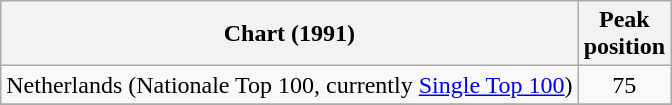<table class="wikitable">
<tr>
<th>Chart (1991)</th>
<th>Peak<br>position</th>
</tr>
<tr>
<td>Netherlands (Nationale Top 100, currently <a href='#'>Single Top 100</a>)</td>
<td align="center">75</td>
</tr>
<tr>
</tr>
</table>
